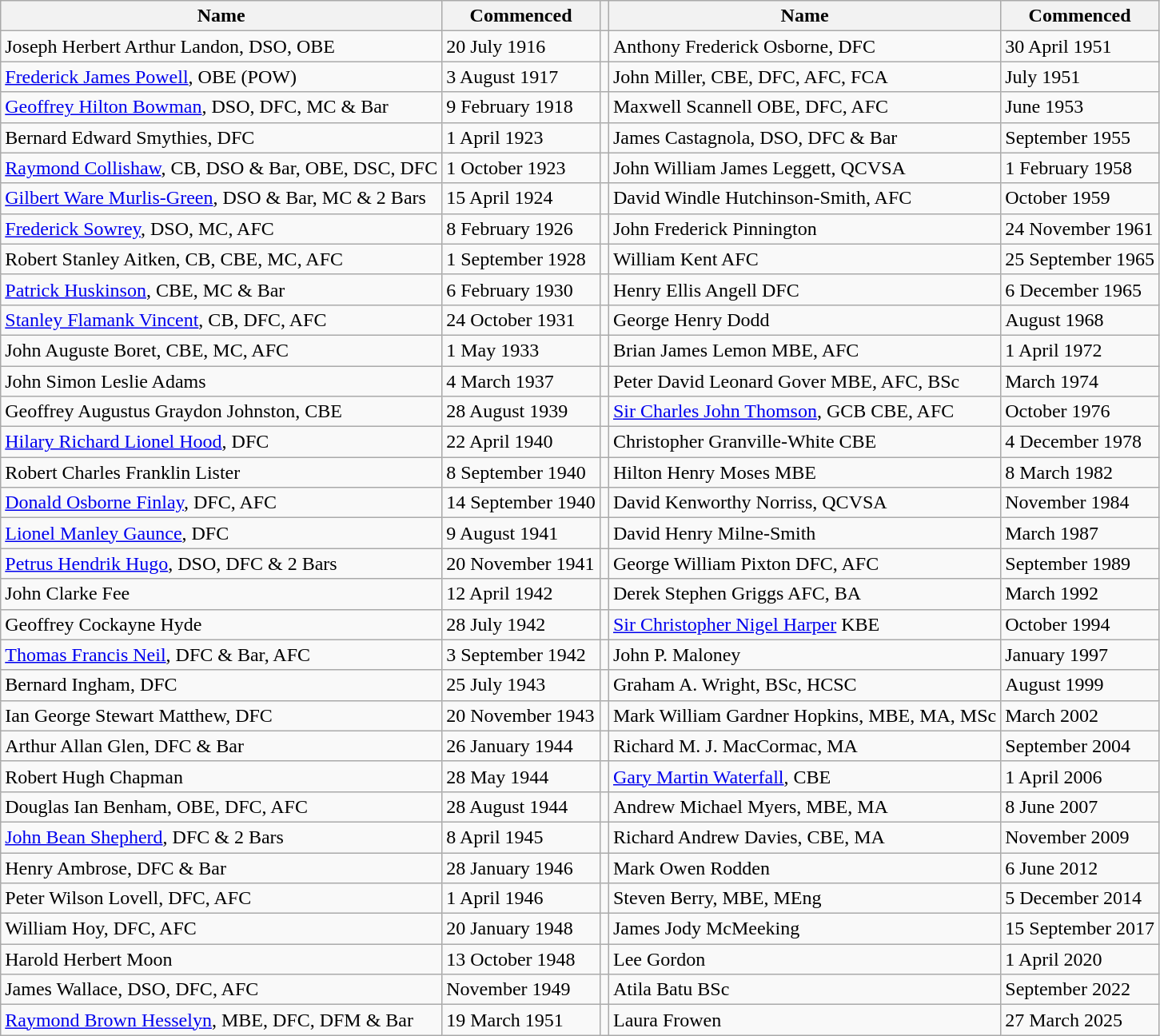<table class="wikitable">
<tr>
<th>Name</th>
<th>Commenced</th>
<th></th>
<th>Name</th>
<th>Commenced</th>
</tr>
<tr>
<td>Joseph Herbert Arthur Landon, DSO, OBE</td>
<td>20 July 1916</td>
<td></td>
<td>Anthony Frederick Osborne, DFC</td>
<td>30 April 1951</td>
</tr>
<tr>
<td><a href='#'>Frederick James Powell</a>, OBE (POW)</td>
<td>3 August 1917</td>
<td></td>
<td>John Miller, CBE, DFC, AFC, FCA</td>
<td>July 1951</td>
</tr>
<tr>
<td><a href='#'>Geoffrey Hilton Bowman</a>, DSO, DFC, MC & Bar</td>
<td>9 February 1918</td>
<td></td>
<td>Maxwell Scannell OBE, DFC, AFC</td>
<td>June 1953</td>
</tr>
<tr>
<td>Bernard Edward Smythies, DFC</td>
<td>1 April 1923</td>
<td></td>
<td>James Castagnola, DSO, DFC & Bar</td>
<td>September 1955</td>
</tr>
<tr>
<td><a href='#'>Raymond Collishaw</a>, CB, DSO & Bar, OBE, DSC, DFC</td>
<td>1 October 1923</td>
<td></td>
<td>John William James Leggett, QCVSA</td>
<td>1 February 1958</td>
</tr>
<tr>
<td><a href='#'>Gilbert Ware Murlis-Green</a>, DSO & Bar, MC & 2 Bars</td>
<td>15 April 1924</td>
<td></td>
<td>David Windle Hutchinson-Smith, AFC</td>
<td>October 1959</td>
</tr>
<tr>
<td><a href='#'>Frederick Sowrey</a>, DSO, MC, AFC</td>
<td>8 February 1926</td>
<td></td>
<td>John Frederick Pinnington</td>
<td>24 November 1961</td>
</tr>
<tr>
<td>Robert Stanley Aitken, CB, CBE, MC, AFC</td>
<td>1 September 1928</td>
<td></td>
<td>William Kent AFC</td>
<td>25 September 1965</td>
</tr>
<tr>
<td><a href='#'>Patrick Huskinson</a>, CBE, MC & Bar</td>
<td>6 February 1930</td>
<td></td>
<td>Henry Ellis Angell DFC</td>
<td>6 December 1965</td>
</tr>
<tr>
<td><a href='#'>Stanley Flamank Vincent</a>, CB, DFC, AFC</td>
<td>24 October 1931</td>
<td></td>
<td>George Henry Dodd</td>
<td>August 1968</td>
</tr>
<tr>
<td>John Auguste Boret, CBE, MC, AFC</td>
<td>1 May 1933</td>
<td></td>
<td>Brian James Lemon MBE, AFC</td>
<td>1 April 1972</td>
</tr>
<tr>
<td>John Simon Leslie Adams</td>
<td>4 March 1937</td>
<td></td>
<td>Peter David Leonard Gover MBE, AFC, BSc</td>
<td>March 1974</td>
</tr>
<tr>
<td>Geoffrey Augustus Graydon Johnston, CBE</td>
<td>28 August 1939</td>
<td></td>
<td><a href='#'>Sir Charles John Thomson</a>, GCB CBE, AFC</td>
<td>October 1976</td>
</tr>
<tr>
<td><a href='#'>Hilary Richard Lionel Hood</a>, DFC</td>
<td>22 April 1940</td>
<td></td>
<td>Christopher Granville-White CBE</td>
<td>4 December 1978</td>
</tr>
<tr>
<td>Robert Charles Franklin Lister</td>
<td>8 September 1940</td>
<td></td>
<td>Hilton Henry Moses MBE</td>
<td>8 March 1982</td>
</tr>
<tr>
<td><a href='#'>Donald Osborne Finlay</a>, DFC, AFC</td>
<td>14 September 1940</td>
<td></td>
<td>David Kenworthy Norriss, QCVSA</td>
<td>November 1984</td>
</tr>
<tr>
<td><a href='#'>Lionel Manley Gaunce</a>, DFC</td>
<td>9 August 1941</td>
<td></td>
<td>David Henry Milne-Smith</td>
<td>March 1987</td>
</tr>
<tr>
<td><a href='#'>Petrus Hendrik Hugo</a>, DSO, DFC & 2 Bars</td>
<td>20 November 1941</td>
<td></td>
<td>George William Pixton DFC, AFC</td>
<td>September 1989</td>
</tr>
<tr>
<td>John Clarke Fee</td>
<td>12 April 1942</td>
<td></td>
<td>Derek Stephen Griggs AFC, BA</td>
<td>March 1992</td>
</tr>
<tr>
<td>Geoffrey Cockayne Hyde</td>
<td>28 July 1942</td>
<td></td>
<td><a href='#'>Sir Christopher Nigel Harper</a> KBE</td>
<td>October 1994</td>
</tr>
<tr>
<td><a href='#'>Thomas Francis Neil</a>, DFC & Bar, AFC</td>
<td>3 September 1942</td>
<td></td>
<td>John P. Maloney</td>
<td>January 1997</td>
</tr>
<tr>
<td>Bernard Ingham, DFC</td>
<td>25 July 1943</td>
<td></td>
<td>Graham A. Wright, BSc, HCSC</td>
<td>August 1999</td>
</tr>
<tr>
<td>Ian George Stewart Matthew, DFC</td>
<td>20 November 1943</td>
<td></td>
<td>Mark William Gardner Hopkins, MBE, MA, MSc</td>
<td>March 2002</td>
</tr>
<tr>
<td>Arthur Allan Glen, DFC & Bar</td>
<td>26 January 1944</td>
<td></td>
<td>Richard M. J. MacCormac, MA</td>
<td>September 2004</td>
</tr>
<tr>
<td>Robert Hugh Chapman</td>
<td>28 May 1944</td>
<td></td>
<td><a href='#'>Gary Martin Waterfall</a>, CBE</td>
<td>1 April 2006</td>
</tr>
<tr>
<td>Douglas Ian Benham, OBE, DFC, AFC</td>
<td>28 August 1944</td>
<td></td>
<td>Andrew Michael Myers, MBE, MA</td>
<td>8 June 2007</td>
</tr>
<tr>
<td><a href='#'>John Bean Shepherd</a>, DFC & 2 Bars</td>
<td>8 April 1945</td>
<td></td>
<td>Richard Andrew Davies, CBE, MA</td>
<td>November 2009</td>
</tr>
<tr>
<td>Henry Ambrose, DFC & Bar</td>
<td>28 January 1946</td>
<td></td>
<td>Mark Owen Rodden</td>
<td>6 June 2012</td>
</tr>
<tr>
<td>Peter Wilson Lovell, DFC, AFC</td>
<td>1 April 1946</td>
<td></td>
<td>Steven Berry, MBE, MEng</td>
<td>5 December 2014</td>
</tr>
<tr>
<td>William Hoy, DFC, AFC</td>
<td>20 January 1948</td>
<td></td>
<td>James Jody McMeeking</td>
<td>15 September 2017</td>
</tr>
<tr>
<td>Harold Herbert Moon</td>
<td>13 October 1948</td>
<td></td>
<td>Lee Gordon</td>
<td>1 April 2020</td>
</tr>
<tr>
<td>James Wallace, DSO, DFC, AFC</td>
<td>November 1949</td>
<td></td>
<td>Atila Batu BSc</td>
<td>September 2022</td>
</tr>
<tr>
<td><a href='#'>Raymond Brown Hesselyn</a>, MBE, DFC, DFM & Bar</td>
<td>19 March 1951</td>
<td></td>
<td>Laura Frowen</td>
<td>27 March 2025</td>
</tr>
</table>
